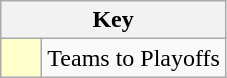<table class="wikitable" style="text-align: center;">
<tr>
<th colspan=2>Key</th>
</tr>
<tr>
<td style="background:#ffffcc; width:20px;"></td>
<td align=left>Teams to Playoffs</td>
</tr>
</table>
